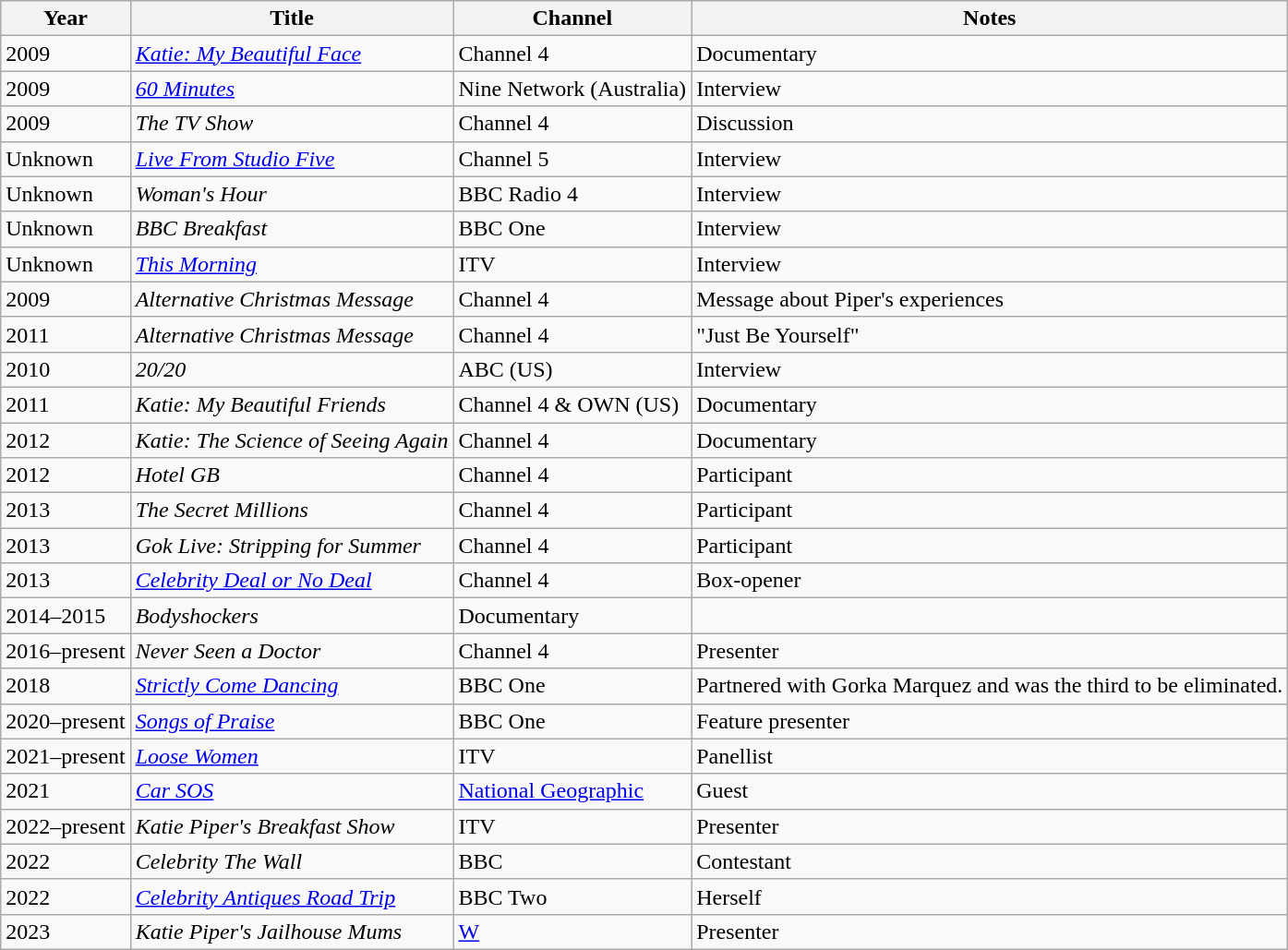<table class="wikitable">
<tr>
<th>Year</th>
<th>Title</th>
<th>Channel</th>
<th>Notes</th>
</tr>
<tr>
<td>2009</td>
<td><em><a href='#'>Katie: My Beautiful Face</a></em></td>
<td>Channel 4</td>
<td>Documentary</td>
</tr>
<tr>
<td>2009</td>
<td><em><a href='#'>60 Minutes</a></em></td>
<td>Nine Network (Australia)</td>
<td>Interview</td>
</tr>
<tr>
<td>2009</td>
<td><em>The TV Show</em></td>
<td>Channel 4</td>
<td>Discussion</td>
</tr>
<tr>
<td>Unknown</td>
<td><em><a href='#'>Live From Studio Five</a></em></td>
<td>Channel 5</td>
<td>Interview</td>
</tr>
<tr>
<td>Unknown</td>
<td><em>Woman's Hour</em></td>
<td>BBC Radio 4</td>
<td>Interview</td>
</tr>
<tr>
<td>Unknown</td>
<td><em>BBC Breakfast</em></td>
<td>BBC One</td>
<td>Interview</td>
</tr>
<tr>
<td>Unknown</td>
<td><em><a href='#'>This Morning</a></em></td>
<td>ITV</td>
<td>Interview</td>
</tr>
<tr>
<td>2009</td>
<td><em>Alternative Christmas Message</em></td>
<td>Channel 4</td>
<td>Message about Piper's experiences</td>
</tr>
<tr>
<td>2011</td>
<td><em>Alternative Christmas Message</em></td>
<td>Channel 4</td>
<td>"Just Be Yourself"</td>
</tr>
<tr>
<td>2010</td>
<td><em>20/20</em></td>
<td>ABC (US)</td>
<td>Interview</td>
</tr>
<tr>
<td>2011</td>
<td><em>Katie: My Beautiful Friends</em></td>
<td>Channel 4 & OWN (US)</td>
<td>Documentary</td>
</tr>
<tr>
<td>2012</td>
<td><em>Katie: The Science of Seeing Again</em></td>
<td>Channel 4</td>
<td>Documentary</td>
</tr>
<tr>
<td>2012</td>
<td><em>Hotel GB</em></td>
<td>Channel 4</td>
<td>Participant</td>
</tr>
<tr>
<td>2013</td>
<td><em>The Secret Millions</em></td>
<td>Channel 4</td>
<td>Participant</td>
</tr>
<tr>
<td>2013</td>
<td><em>Gok Live: Stripping for Summer</em></td>
<td>Channel 4</td>
<td>Participant</td>
</tr>
<tr>
<td>2013</td>
<td><em><a href='#'>Celebrity Deal or No Deal</a></em></td>
<td>Channel 4</td>
<td>Box-opener</td>
</tr>
<tr>
<td>2014–2015</td>
<td><em>Bodyshockers</em></td>
<td>Documentary</td>
</tr>
<tr>
<td>2016–present</td>
<td><em>Never Seen a Doctor</em></td>
<td>Channel 4</td>
<td>Presenter</td>
</tr>
<tr>
<td>2018</td>
<td><em><a href='#'>Strictly Come Dancing</a></em></td>
<td>BBC One</td>
<td>Partnered with Gorka Marquez and was the third to be eliminated.</td>
</tr>
<tr>
<td>2020–present</td>
<td><em><a href='#'>Songs of Praise</a></em></td>
<td>BBC One</td>
<td>Feature presenter</td>
</tr>
<tr>
<td>2021–present</td>
<td><em><a href='#'>Loose Women</a></em></td>
<td>ITV</td>
<td>Panellist</td>
</tr>
<tr>
<td>2021</td>
<td><em><a href='#'>Car SOS</a></em></td>
<td><a href='#'> National Geographic</a></td>
<td>Guest</td>
</tr>
<tr>
<td>2022–present</td>
<td><em>Katie Piper's Breakfast Show</em></td>
<td>ITV</td>
<td>Presenter</td>
</tr>
<tr>
<td>2022</td>
<td><em>Celebrity The Wall</em></td>
<td>BBC</td>
<td>Contestant</td>
</tr>
<tr>
<td>2022</td>
<td><em><a href='#'>Celebrity Antiques Road Trip</a></em></td>
<td>BBC Two</td>
<td>Herself</td>
</tr>
<tr>
<td>2023</td>
<td><em>Katie Piper's Jailhouse Mums</em></td>
<td><a href='#'>W</a></td>
<td>Presenter</td>
</tr>
</table>
